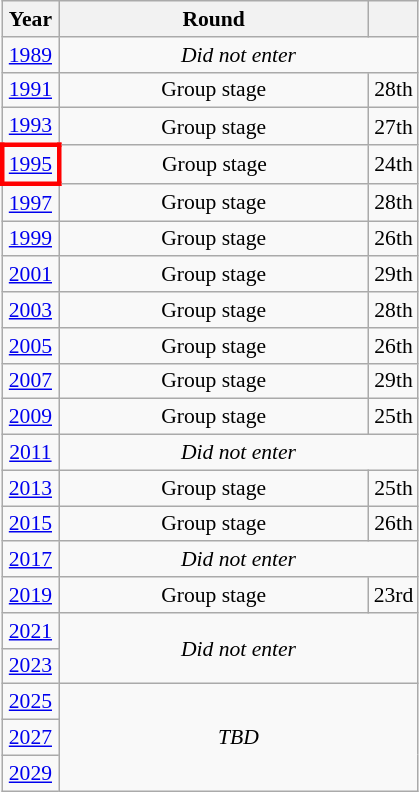<table class="wikitable" style="text-align: center; font-size:90%">
<tr>
<th>Year</th>
<th style="width:200px">Round</th>
<th></th>
</tr>
<tr>
<td><a href='#'>1989</a></td>
<td colspan="2"><em>Did not enter</em></td>
</tr>
<tr>
<td><a href='#'>1991</a></td>
<td>Group stage</td>
<td>28th</td>
</tr>
<tr>
<td><a href='#'>1993</a></td>
<td>Group stage</td>
<td>27th</td>
</tr>
<tr>
<td style="border: 3px solid red"><a href='#'>1995</a></td>
<td>Group stage</td>
<td>24th</td>
</tr>
<tr>
<td><a href='#'>1997</a></td>
<td>Group stage</td>
<td>28th</td>
</tr>
<tr>
<td><a href='#'>1999</a></td>
<td>Group stage</td>
<td>26th</td>
</tr>
<tr>
<td><a href='#'>2001</a></td>
<td>Group stage</td>
<td>29th</td>
</tr>
<tr>
<td><a href='#'>2003</a></td>
<td>Group stage</td>
<td>28th</td>
</tr>
<tr>
<td><a href='#'>2005</a></td>
<td>Group stage</td>
<td>26th</td>
</tr>
<tr>
<td><a href='#'>2007</a></td>
<td>Group stage</td>
<td>29th</td>
</tr>
<tr>
<td><a href='#'>2009</a></td>
<td>Group stage</td>
<td>25th</td>
</tr>
<tr>
<td><a href='#'>2011</a></td>
<td colspan="2"><em>Did not enter</em></td>
</tr>
<tr>
<td><a href='#'>2013</a></td>
<td>Group stage</td>
<td>25th</td>
</tr>
<tr>
<td><a href='#'>2015</a></td>
<td>Group stage</td>
<td>26th</td>
</tr>
<tr>
<td><a href='#'>2017</a></td>
<td colspan="2"><em>Did not enter</em></td>
</tr>
<tr>
<td><a href='#'>2019</a></td>
<td>Group stage</td>
<td>23rd</td>
</tr>
<tr>
<td><a href='#'>2021</a></td>
<td colspan="2" rowspan="2"><em>Did not enter</em></td>
</tr>
<tr>
<td><a href='#'>2023</a></td>
</tr>
<tr>
<td><a href='#'>2025</a></td>
<td colspan="2" rowspan="3"><em>TBD</em></td>
</tr>
<tr>
<td><a href='#'>2027</a></td>
</tr>
<tr>
<td><a href='#'>2029</a></td>
</tr>
</table>
